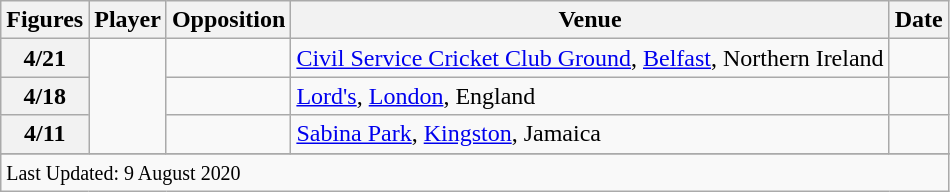<table class="wikitable plainrowheaders sortable">
<tr>
<th scope=col>Figures</th>
<th scope=col>Player</th>
<th scope=col>Opposition</th>
<th scope=col>Venue</th>
<th scope=col>Date</th>
</tr>
<tr>
<th>4/21</th>
<td rowspan=3></td>
<td></td>
<td><a href='#'>Civil Service Cricket Club Ground</a>, <a href='#'>Belfast</a>, Northern Ireland</td>
<td></td>
</tr>
<tr>
<th>4/18</th>
<td></td>
<td><a href='#'>Lord's</a>, <a href='#'>London</a>, England</td>
<td> </td>
</tr>
<tr>
<th>4/11</th>
<td></td>
<td><a href='#'>Sabina Park</a>, <a href='#'>Kingston</a>, Jamaica</td>
<td> </td>
</tr>
<tr>
</tr>
<tr class=sortbottom>
<td colspan=5><small>Last Updated: 9 August 2020</small></td>
</tr>
</table>
